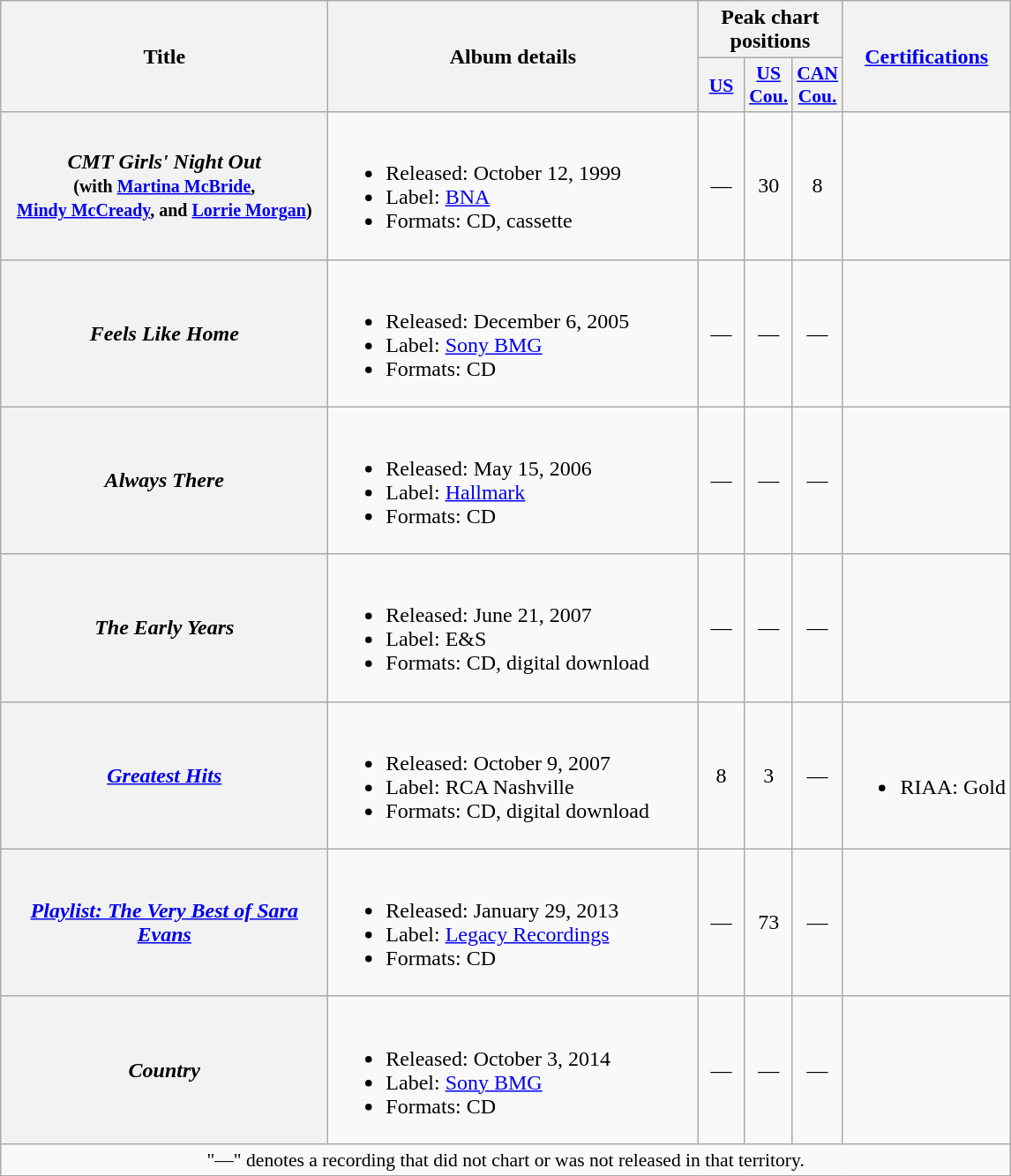<table class="wikitable plainrowheaders" style="text-align:center;" border="1">
<tr>
<th scope="col" rowspan="2" style="width:15em;">Title</th>
<th scope="col" rowspan="2" style="width:17em;">Album details</th>
<th scope="col" colspan="3">Peak chart<br>positions</th>
<th scope="col" rowspan="2"><a href='#'>Certifications</a></th>
</tr>
<tr>
<th scope="col" style="width:2em;font-size:90%;"><a href='#'>US</a><br></th>
<th scope="col" style="width:2m;font-size:90%;"><a href='#'>US<br>Cou.</a><br></th>
<th scope="col" style="width:2m;font-size:90%;"><a href='#'>CAN<br>Cou.</a><br></th>
</tr>
<tr>
<th scope="row"><em>CMT Girls' Night Out</em><br><small>(with <a href='#'>Martina McBride</a>,<br><a href='#'>Mindy McCready</a>, and <a href='#'>Lorrie Morgan</a>)</small></th>
<td align="left"><br><ul><li>Released: October 12, 1999</li><li>Label: <a href='#'>BNA</a></li><li>Formats: CD, cassette</li></ul></td>
<td>—</td>
<td>30</td>
<td>8</td>
<td></td>
</tr>
<tr>
<th scope="row"><em>Feels Like Home</em></th>
<td align="left"><br><ul><li>Released: December 6, 2005</li><li>Label: <a href='#'>Sony BMG</a></li><li>Formats: CD</li></ul></td>
<td>—</td>
<td>—</td>
<td>—</td>
<td></td>
</tr>
<tr>
<th scope="row"><em>Always There</em></th>
<td align="left"><br><ul><li>Released: May 15, 2006</li><li>Label: <a href='#'>Hallmark</a></li><li>Formats: CD</li></ul></td>
<td>—</td>
<td>—</td>
<td>—</td>
<td></td>
</tr>
<tr>
<th scope="row"><em>The Early Years</em></th>
<td align="left"><br><ul><li>Released: June 21, 2007</li><li>Label: E&S</li><li>Formats: CD, digital download</li></ul></td>
<td>—</td>
<td>—</td>
<td>—</td>
<td></td>
</tr>
<tr>
<th scope="row"><em><a href='#'>Greatest Hits</a></em></th>
<td align="left"><br><ul><li>Released: October 9, 2007</li><li>Label: RCA Nashville</li><li>Formats: CD, digital download</li></ul></td>
<td>8</td>
<td>3</td>
<td>—</td>
<td><br><ul><li>RIAA: Gold</li></ul></td>
</tr>
<tr>
<th scope="row"><em><a href='#'>Playlist: The Very Best of Sara<br>Evans</a></em></th>
<td align="left"><br><ul><li>Released: January 29, 2013</li><li>Label: <a href='#'>Legacy Recordings</a></li><li>Formats: CD</li></ul></td>
<td>—</td>
<td>73</td>
<td>—</td>
<td></td>
</tr>
<tr>
<th scope="row"><em>Country</em></th>
<td align="left"><br><ul><li>Released: October 3, 2014</li><li>Label: <a href='#'>Sony BMG</a></li><li>Formats: CD</li></ul></td>
<td>—</td>
<td>—</td>
<td>—</td>
<td></td>
</tr>
<tr>
<td colspan="6" style="font-size:90%">"—" denotes a recording that did not chart or was not released in that territory.</td>
</tr>
</table>
